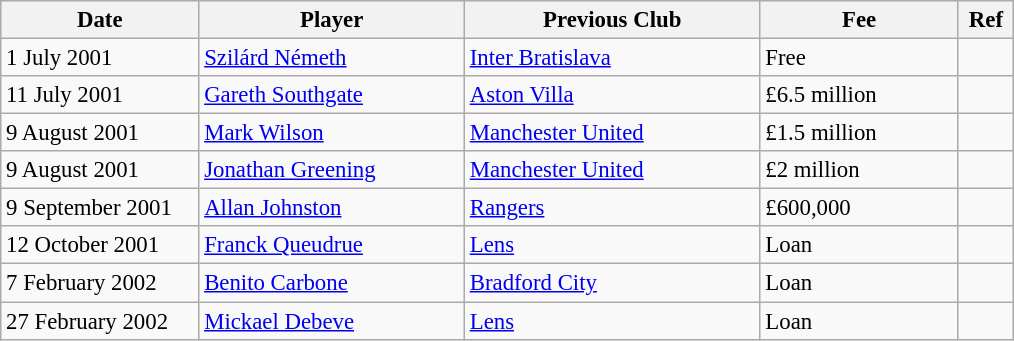<table class="wikitable" style="font-size:95%;">
<tr>
<th width=125px>Date</th>
<th width=170px>Player</th>
<th width=190px>Previous Club</th>
<th width=125px>Fee</th>
<th width=30px>Ref</th>
</tr>
<tr>
<td>1 July 2001</td>
<td> <a href='#'>Szilárd Németh</a></td>
<td> <a href='#'>Inter Bratislava</a></td>
<td>Free</td>
<td></td>
</tr>
<tr>
<td>11 July 2001</td>
<td> <a href='#'>Gareth Southgate</a></td>
<td><a href='#'>Aston Villa</a></td>
<td>£6.5 million</td>
<td></td>
</tr>
<tr>
<td>9 August 2001</td>
<td> <a href='#'>Mark Wilson</a></td>
<td><a href='#'>Manchester United</a></td>
<td>£1.5 million</td>
<td></td>
</tr>
<tr>
<td>9 August 2001</td>
<td> <a href='#'>Jonathan Greening</a></td>
<td><a href='#'>Manchester United</a></td>
<td>£2 million</td>
<td></td>
</tr>
<tr>
<td>9 September 2001</td>
<td> <a href='#'>Allan Johnston</a></td>
<td> <a href='#'>Rangers</a></td>
<td>£600,000</td>
<td></td>
</tr>
<tr>
<td>12 October 2001</td>
<td> <a href='#'>Franck Queudrue</a></td>
<td> <a href='#'>Lens</a></td>
<td>Loan</td>
<td></td>
</tr>
<tr>
<td>7 February 2002</td>
<td> <a href='#'>Benito Carbone</a></td>
<td><a href='#'>Bradford City</a></td>
<td>Loan</td>
<td></td>
</tr>
<tr>
<td>27 February 2002</td>
<td> <a href='#'>Mickael Debeve</a></td>
<td> <a href='#'>Lens</a></td>
<td>Loan</td>
<td></td>
</tr>
</table>
